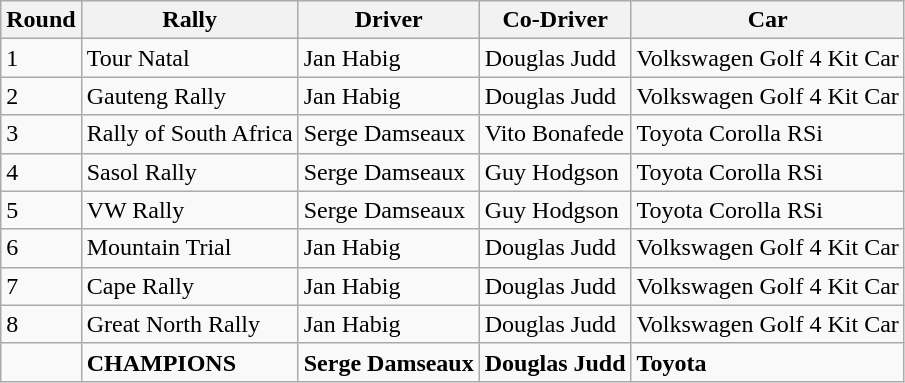<table class="wikitable">
<tr>
<th>Round</th>
<th>Rally</th>
<th>Driver</th>
<th>Co-Driver</th>
<th>Car</th>
</tr>
<tr>
<td>1</td>
<td>Tour Natal</td>
<td>Jan Habig</td>
<td>Douglas Judd</td>
<td>Volkswagen Golf 4 Kit Car</td>
</tr>
<tr>
<td>2</td>
<td>Gauteng Rally</td>
<td>Jan Habig</td>
<td>Douglas Judd</td>
<td>Volkswagen Golf 4 Kit Car</td>
</tr>
<tr>
<td>3</td>
<td>Rally of South Africa</td>
<td>Serge Damseaux</td>
<td>Vito Bonafede</td>
<td>Toyota Corolla RSi</td>
</tr>
<tr>
<td>4</td>
<td>Sasol Rally</td>
<td>Serge Damseaux</td>
<td>Guy Hodgson</td>
<td>Toyota Corolla RSi</td>
</tr>
<tr>
<td>5</td>
<td>VW Rally</td>
<td>Serge Damseaux</td>
<td>Guy Hodgson</td>
<td>Toyota Corolla RSi</td>
</tr>
<tr>
<td>6</td>
<td>Mountain Trial</td>
<td>Jan Habig</td>
<td>Douglas Judd</td>
<td>Volkswagen Golf 4 Kit Car</td>
</tr>
<tr>
<td>7</td>
<td>Cape Rally</td>
<td>Jan Habig</td>
<td>Douglas Judd</td>
<td>Volkswagen Golf 4 Kit Car</td>
</tr>
<tr>
<td>8</td>
<td>Great North Rally</td>
<td>Jan Habig</td>
<td>Douglas Judd</td>
<td>Volkswagen Golf 4 Kit Car</td>
</tr>
<tr>
<td></td>
<td><strong>CHAMPIONS</strong></td>
<td><strong>Serge Damseaux</strong></td>
<td><strong>Douglas Judd</strong></td>
<td><strong>Toyota</strong></td>
</tr>
</table>
